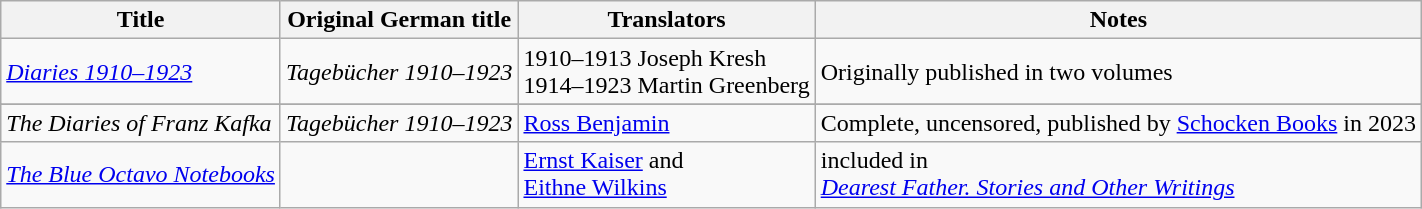<table class="wikitable">
<tr>
<th>Title</th>
<th>Original German title</th>
<th>Translators</th>
<th>Notes</th>
</tr>
<tr>
<td><em><a href='#'>Diaries 1910–1923</a></em></td>
<td><em>Tagebücher 1910–1923</em></td>
<td>1910–1913 Joseph Kresh<br>1914–1923 Martin Greenberg</td>
<td>Originally published in two volumes</td>
</tr>
<tr>
</tr>
<tr>
<td><em>The Diaries of Franz Kafka</em></td>
<td><em>Tagebücher 1910–1923</em></td>
<td><a href='#'>Ross Benjamin</a></td>
<td>Complete, uncensored, published by <a href='#'>Schocken Books</a> in 2023</td>
</tr>
<tr>
<td><em><a href='#'>The Blue Octavo Notebooks</a></em></td>
<td></td>
<td><a href='#'>Ernst Kaiser</a> and<br><a href='#'>Eithne Wilkins</a></td>
<td>included in<br><em><a href='#'>Dearest Father. Stories and Other Writings</a></em></td>
</tr>
</table>
